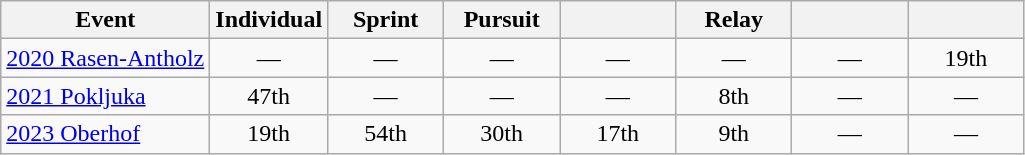<table class="wikitable" style="text-align: center;">
<tr ">
<th>Event</th>
<th style="width:70px;">Individual</th>
<th style="width:70px;">Sprint</th>
<th style="width:70px;">Pursuit</th>
<th style="width:70px;"></th>
<th style="width:70px;">Relay</th>
<th style="width:70px;"></th>
<th style="width:70px;"></th>
</tr>
<tr>
<td align=left> <a href='#'>2020 Rasen-Antholz</a></td>
<td>—</td>
<td>—</td>
<td>—</td>
<td>—</td>
<td>—</td>
<td>—</td>
<td>19th</td>
</tr>
<tr>
<td align=left> <a href='#'>2021 Pokljuka</a></td>
<td>47th</td>
<td>—</td>
<td>—</td>
<td>—</td>
<td>8th</td>
<td>—</td>
<td>—</td>
</tr>
<tr>
<td align=left> <a href='#'>2023 Oberhof</a></td>
<td>19th</td>
<td>54th</td>
<td>30th</td>
<td>17th</td>
<td>9th</td>
<td>—</td>
<td>—</td>
</tr>
</table>
